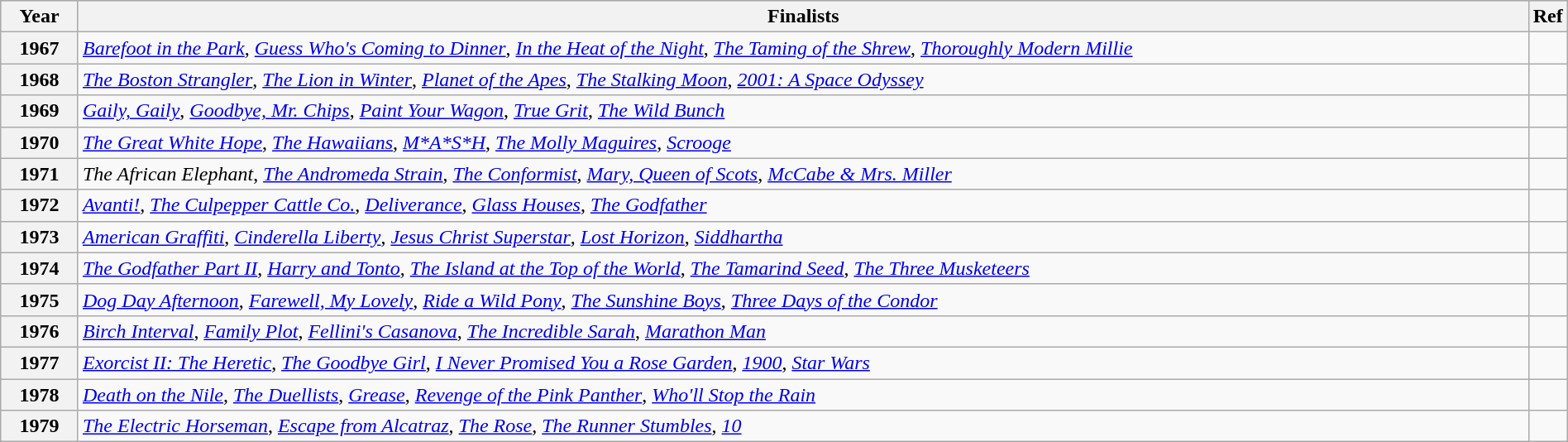<table class="wikitable" style="width:100%">
<tr bgcolor="#bebebe">
<th width="5%">Year</th>
<th width="95%">Finalists</th>
<th>Ref</th>
</tr>
<tr>
<th>1967</th>
<td><em><a href='#'>Barefoot in the Park</a></em>, <em><a href='#'>Guess Who's Coming to Dinner</a></em>, <em><a href='#'>In the Heat of the Night</a></em>, <em><a href='#'>The Taming of the Shrew</a></em>, <em><a href='#'>Thoroughly Modern Millie</a></em></td>
<td></td>
</tr>
<tr>
<th>1968</th>
<td><em><a href='#'>The Boston Strangler</a></em>, <em><a href='#'>The Lion in Winter</a></em>, <em><a href='#'>Planet of the Apes</a></em>, <em><a href='#'>The Stalking Moon</a></em>, <em><a href='#'>2001: A Space Odyssey</a></em></td>
<td></td>
</tr>
<tr>
<th>1969</th>
<td><em><a href='#'>Gaily, Gaily</a></em>, <em><a href='#'>Goodbye, Mr. Chips</a></em>, <em><a href='#'>Paint Your Wagon</a></em>, <em><a href='#'>True Grit</a></em>, <em><a href='#'>The Wild Bunch</a></em></td>
<td></td>
</tr>
<tr>
<th>1970</th>
<td><em><a href='#'>The Great White Hope</a></em>, <em><a href='#'>The Hawaiians</a></em>, <em><a href='#'>M*A*S*H</a></em>, <em><a href='#'>The Molly Maguires</a></em>, <em><a href='#'>Scrooge</a></em></td>
<td></td>
</tr>
<tr>
<th>1971</th>
<td><em>The African Elephant</em>, <em><a href='#'>The Andromeda Strain</a></em>, <em><a href='#'>The Conformist</a></em>, <em><a href='#'>Mary, Queen of Scots</a></em>, <em><a href='#'>McCabe & Mrs. Miller</a></em></td>
<td></td>
</tr>
<tr>
<th>1972</th>
<td><em><a href='#'>Avanti!</a></em>, <em><a href='#'>The Culpepper Cattle Co.</a></em>, <em><a href='#'>Deliverance</a></em>, <em><a href='#'>Glass Houses</a></em>, <em><a href='#'>The Godfather</a></em></td>
<td></td>
</tr>
<tr>
<th>1973</th>
<td><em><a href='#'>American Graffiti</a></em>, <em><a href='#'>Cinderella Liberty</a></em>, <em><a href='#'>Jesus Christ Superstar</a></em>, <em><a href='#'>Lost Horizon</a></em>, <em><a href='#'>Siddhartha</a></em></td>
<td></td>
</tr>
<tr>
<th>1974</th>
<td><em><a href='#'>The Godfather Part II</a></em>, <em><a href='#'>Harry and Tonto</a></em>, <em><a href='#'>The Island at the Top of the World</a></em>, <em><a href='#'>The Tamarind Seed</a></em>, <em><a href='#'>The Three Musketeers</a></em></td>
<td></td>
</tr>
<tr>
<th>1975</th>
<td><em><a href='#'>Dog Day Afternoon</a></em>, <em><a href='#'>Farewell, My Lovely</a></em>, <em><a href='#'>Ride a Wild Pony</a></em>, <em><a href='#'>The Sunshine Boys</a></em>, <em><a href='#'>Three Days of the Condor</a></em></td>
<td></td>
</tr>
<tr>
<th>1976</th>
<td><em><a href='#'>Birch Interval</a></em>, <em><a href='#'>Family Plot</a></em>, <em><a href='#'>Fellini's Casanova</a></em>, <em><a href='#'>The Incredible Sarah</a></em>, <em><a href='#'>Marathon Man</a></em></td>
<td></td>
</tr>
<tr>
<th>1977</th>
<td><em><a href='#'>Exorcist II: The Heretic</a></em>, <em><a href='#'>The Goodbye Girl</a></em>, <em><a href='#'>I Never Promised You a Rose Garden</a></em>, <em><a href='#'>1900</a></em>, <em><a href='#'>Star Wars</a></em></td>
<td></td>
</tr>
<tr>
<th>1978</th>
<td><em><a href='#'>Death on the Nile</a></em>, <em><a href='#'>The Duellists</a></em>, <em><a href='#'>Grease</a></em>, <em><a href='#'>Revenge of the Pink Panther</a></em>, <em><a href='#'>Who'll Stop the Rain</a></em></td>
<td></td>
</tr>
<tr>
<th>1979</th>
<td><em><a href='#'>The Electric Horseman</a></em>, <em><a href='#'>Escape from Alcatraz</a></em>, <em><a href='#'>The Rose</a></em>, <em><a href='#'>The Runner Stumbles</a></em>, <em><a href='#'>10</a></em></td>
<td></td>
</tr>
</table>
